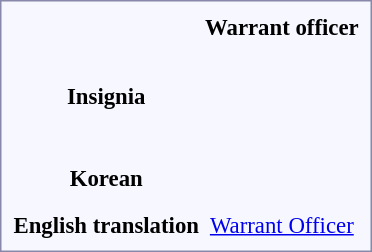<table style="border:1px solid #8888aa; background-color:#f7f8ff; padding:5px; font-size:95%; margin: 0px 12px 12px 0px;">
<tr>
<th rowspan=1></th>
<th colspan=1>Warrant officer</th>
</tr>
<tr style="text-align:center;">
<td colspan=2></td>
</tr>
<tr style="text-align:center;">
<td colspan=2></td>
</tr>
<tr style="text-align:center;">
<td colspan=2></td>
</tr>
<tr style="text-align:center;">
<td colspan=2></td>
</tr>
<tr style="text-align:center;">
<td colspan=2></td>
</tr>
<tr style="text-align:center;">
<td colspan=2></td>
</tr>
<tr style="text-align:center;">
<th>Insignia</th>
<td><span></span></td>
</tr>
<tr style="text-align:center;">
<td colspan=2></td>
</tr>
<tr style="text-align:center;">
<td colspan=2></td>
</tr>
<tr style="text-align:center;">
<td colspan=2></td>
</tr>
<tr style="text-align:center;">
<td colspan=2></td>
</tr>
<tr style="text-align:center;">
<td colspan=2></td>
</tr>
<tr style="text-align:center;">
<td colspan=2></td>
</tr>
<tr style="text-align:center;">
<th>Korean</th>
<td colspan=1><br><br></td>
</tr>
<tr style="text-align:center;">
<th>English translation</th>
<td colspan=1><a href='#'>Warrant Officer</a></td>
</tr>
</table>
